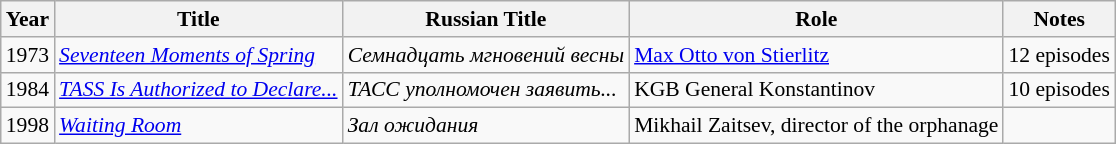<table class="wikitable" style="font-size: 90%;">
<tr>
<th>Year</th>
<th>Title</th>
<th>Russian Title</th>
<th>Role</th>
<th>Notes</th>
</tr>
<tr>
<td>1973</td>
<td><em><a href='#'>Seventeen Moments of Spring</a></em></td>
<td><em>Семнадцать мгновений весны</em></td>
<td><a href='#'>Max Otto von Stierlitz</a></td>
<td>12 episodes</td>
</tr>
<tr>
<td>1984</td>
<td><em><a href='#'>TASS Is Authorized to Declare...</a></em></td>
<td><em>ТАСС уполномочен заявить...</em></td>
<td>KGB General Konstantinov</td>
<td>10 episodes</td>
</tr>
<tr>
<td>1998</td>
<td><em><a href='#'>Waiting Room</a></em></td>
<td><em>Зал ожидания</em></td>
<td>Mikhail Zaitsev, director of the orphanage</td>
<td></td>
</tr>
</table>
